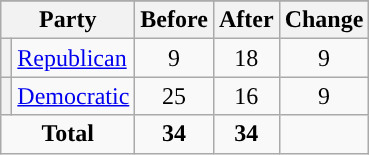<table class="wikitable" style="text-align:center;">
<tr>
</tr>
<tr>
<th colspan=2>Party</th>
<th>Before</th>
<th>After</th>
<th>Change</th>
</tr>
<tr>
<th style="background-color:"></th>
<td style="text-align:left;"><a href='#'>Republican</a></td>
<td>9</td>
<td>18</td>
<td> 9</td>
</tr>
<tr>
<th style="background-color:"></th>
<td style="text-align:left;"><a href='#'>Democratic</a></td>
<td>25</td>
<td>16</td>
<td> 9</td>
</tr>
<tr>
<td colspan=2><strong>Total</strong></td>
<td><strong>34</strong></td>
<td><strong>34</strong></td>
<td></td>
</tr>
</table>
